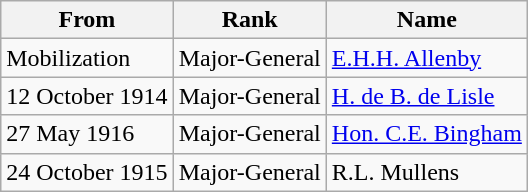<table class="wikitable">
<tr>
<th>From</th>
<th>Rank</th>
<th>Name</th>
</tr>
<tr>
<td>Mobilization</td>
<td>Major-General</td>
<td><a href='#'>E.H.H. Allenby</a></td>
</tr>
<tr>
<td>12 October 1914</td>
<td>Major-General</td>
<td><a href='#'>H. de B. de Lisle</a></td>
</tr>
<tr>
<td>27 May 1916</td>
<td>Major-General</td>
<td><a href='#'>Hon. C.E. Bingham</a></td>
</tr>
<tr>
<td>24 October 1915</td>
<td>Major-General</td>
<td>R.L. Mullens</td>
</tr>
</table>
